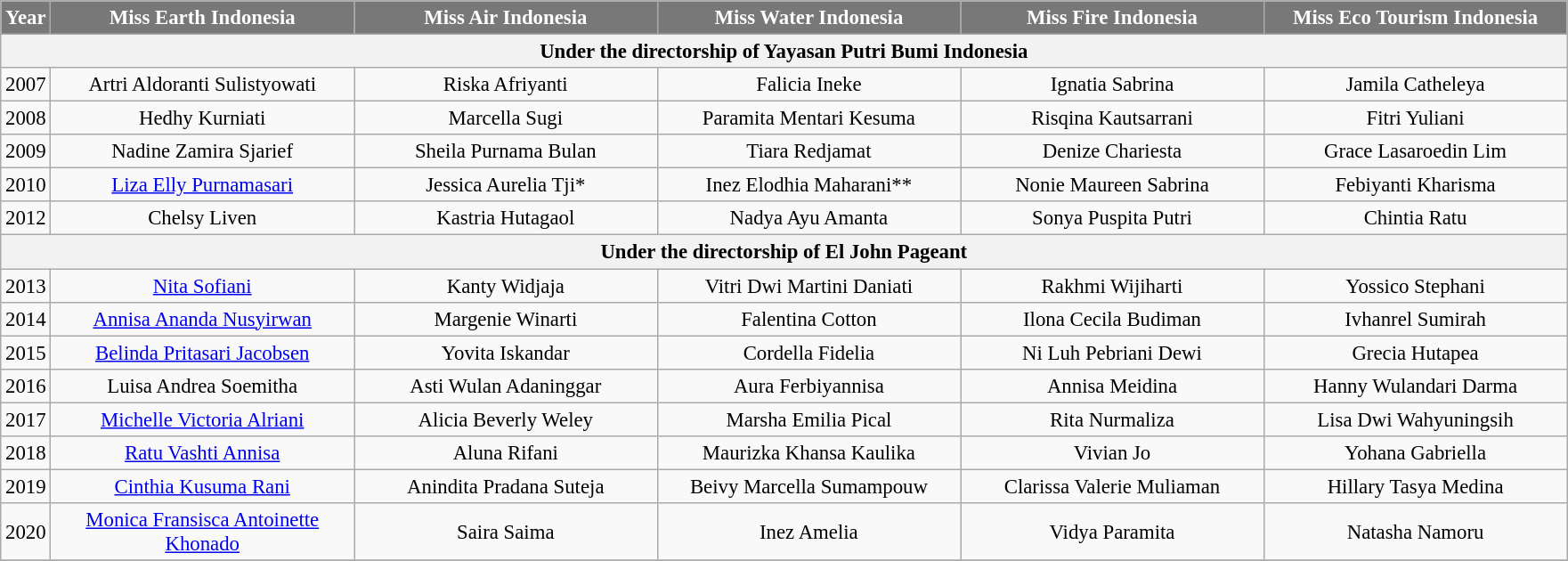<table class="wikitable sortable" style="font-size: 95%; text-align:center">
<tr>
<th width="30" style="background-color:#787878;color:#FFFFFF;">Year</th>
<th width="220" style="background-color:#787878;color:#FFFFFF;">Miss Earth Indonesia</th>
<th width="220" style="background-color:#787878;color:#FFFFFF;">Miss Air Indonesia</th>
<th width="220" style="background-color:#787878;color:#FFFFFF;">Miss Water Indonesia</th>
<th width="220" style="background-color:#787878;color:#FFFFFF;">Miss Fire Indonesia</th>
<th width="220" style="background-color:#787878;color:#FFFFFF;">Miss Eco Tourism Indonesia</th>
</tr>
<tr>
<th colspan="6"><strong>Under the directorship of Yayasan Putri Bumi Indonesia</strong></th>
</tr>
<tr>
<td>2007</td>
<td>Artri Aldoranti Sulistyowati</td>
<td>Riska Afriyanti</td>
<td>Falicia Ineke</td>
<td>Ignatia Sabrina</td>
<td>Jamila Catheleya</td>
</tr>
<tr>
<td>2008</td>
<td>Hedhy Kurniati</td>
<td>Marcella Sugi</td>
<td>Paramita Mentari Kesuma</td>
<td>Risqina Kautsarrani</td>
<td>Fitri Yuliani</td>
</tr>
<tr>
<td>2009</td>
<td>Nadine Zamira Sjarief</td>
<td>Sheila Purnama Bulan</td>
<td>Tiara Redjamat</td>
<td>Denize Chariesta</td>
<td>Grace Lasaroedin Lim</td>
</tr>
<tr>
<td>2010</td>
<td><a href='#'>Liza Elly Purnamasari</a></td>
<td>Jessica Aurelia Tji*</td>
<td>Inez Elodhia Maharani**</td>
<td>Nonie Maureen Sabrina</td>
<td>Febiyanti Kharisma</td>
</tr>
<tr>
<td>2012</td>
<td>Chelsy Liven</td>
<td>Kastria Hutagaol</td>
<td>Nadya Ayu Amanta</td>
<td>Sonya Puspita Putri</td>
<td>Chintia Ratu</td>
</tr>
<tr>
<th colspan="6"><strong>Under the directorship of El John Pageant</strong></th>
</tr>
<tr>
<td>2013</td>
<td><a href='#'>Nita Sofiani</a></td>
<td>Kanty Widjaja</td>
<td>Vitri Dwi Martini Daniati</td>
<td>Rakhmi Wijiharti</td>
<td>Yossico Stephani</td>
</tr>
<tr>
<td>2014</td>
<td><a href='#'>Annisa Ananda Nusyirwan</a></td>
<td>Margenie Winarti</td>
<td>Falentina Cotton</td>
<td>Ilona Cecila Budiman</td>
<td>Ivhanrel Sumirah</td>
</tr>
<tr>
<td>2015</td>
<td><a href='#'>Belinda Pritasari Jacobsen</a></td>
<td>Yovita Iskandar</td>
<td>Cordella Fidelia</td>
<td>Ni Luh Pebriani Dewi</td>
<td>Grecia Hutapea</td>
</tr>
<tr>
<td>2016</td>
<td>Luisa Andrea Soemitha</td>
<td>Asti Wulan Adaninggar</td>
<td>Aura Ferbiyannisa</td>
<td>Annisa Meidina</td>
<td>Hanny Wulandari Darma</td>
</tr>
<tr>
<td>2017</td>
<td><a href='#'>Michelle Victoria Alriani</a></td>
<td>Alicia Beverly Weley</td>
<td>Marsha Emilia Pical</td>
<td>Rita Nurmaliza</td>
<td>Lisa Dwi Wahyuningsih</td>
</tr>
<tr>
<td>2018</td>
<td><a href='#'>Ratu Vashti Annisa</a></td>
<td>Aluna Rifani</td>
<td>Maurizka Khansa Kaulika</td>
<td>Vivian Jo</td>
<td>Yohana Gabriella</td>
</tr>
<tr>
<td>2019</td>
<td><a href='#'>Cinthia Kusuma Rani</a></td>
<td>Anindita Pradana Suteja</td>
<td>Beivy Marcella Sumampouw</td>
<td>Clarissa Valerie Muliaman</td>
<td>Hillary Tasya Medina</td>
</tr>
<tr>
<td>2020</td>
<td><a href='#'>Monica Fransisca Antoinette Khonado</a></td>
<td>Saira Saima</td>
<td>Inez Amelia</td>
<td>Vidya Paramita</td>
<td>Natasha Namoru</td>
</tr>
<tr>
</tr>
</table>
